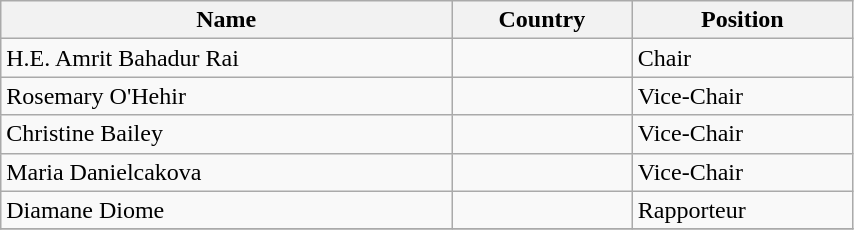<table class="wikitable" style="display: inline-table; width: 45%">
<tr>
<th>Name</th>
<th>Country</th>
<th>Position</th>
</tr>
<tr>
<td>H.E. Amrit Bahadur Rai</td>
<td></td>
<td>Chair</td>
</tr>
<tr>
<td>Rosemary O'Hehir</td>
<td></td>
<td>Vice-Chair</td>
</tr>
<tr>
<td>Christine Bailey</td>
<td></td>
<td>Vice-Chair</td>
</tr>
<tr>
<td>Maria Danielcakova</td>
<td></td>
<td>Vice-Chair</td>
</tr>
<tr>
<td>Diamane Diome</td>
<td></td>
<td>Rapporteur</td>
</tr>
<tr>
</tr>
</table>
